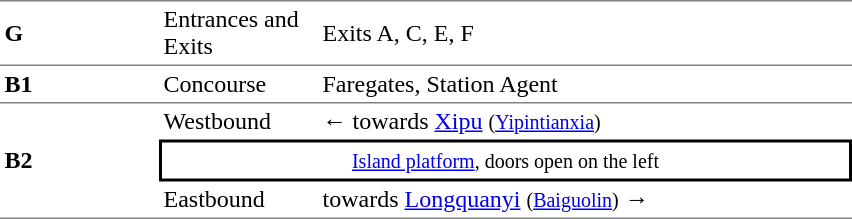<table cellspacing=0 cellpadding=3>
<tr>
<td style="border-top:solid 1px gray;border-bottom:solid 1px gray;" width=100><strong>G</strong></td>
<td style="border-top:solid 1px gray;border-bottom:solid 1px gray;" width=100>Entrances and Exits</td>
<td style="border-top:solid 1px gray;border-bottom:solid 1px gray;" width=350>Exits A, C, E, F</td>
</tr>
<tr>
<td style="border-bottom:solid 1px gray;"><strong>B1</strong></td>
<td style="border-bottom:solid 1px gray;">Concourse</td>
<td style="border-bottom:solid 1px gray;">Faregates, Station Agent</td>
</tr>
<tr>
<td style="border-bottom:solid 1px gray;" rowspan=3><strong>B2</strong></td>
<td>Westbound</td>
<td>←  towards <a href='#'>Xipu</a> <small>(<a href='#'>Yipintianxia</a>)</small></td>
</tr>
<tr>
<td style="border-right:solid 2px black;border-left:solid 2px black;border-top:solid 2px black;border-bottom:solid 2px black;text-align:center;" colspan=2><small><a href='#'>Island platform</a>, doors open on the left</small></td>
</tr>
<tr>
<td style="border-bottom:solid 1px gray;">Eastbound</td>
<td style="border-bottom:solid 1px gray;">  towards <a href='#'>Longquanyi</a> <small>(<a href='#'>Baiguolin</a>)</small> →</td>
</tr>
</table>
